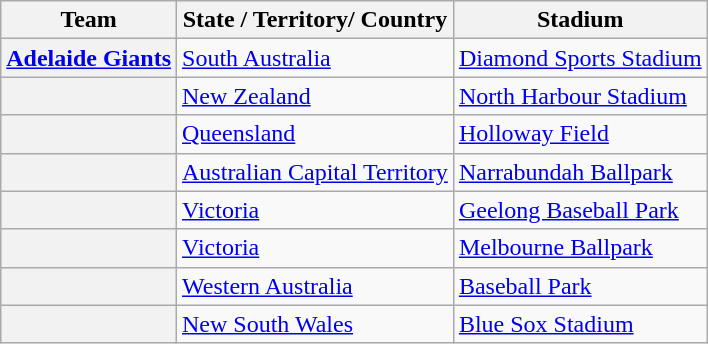<table class="wikitable sortable plainrowheaders" style="font-size:100%;">
<tr>
<th scope="col">Team</th>
<th scope="col">State / Territory/ Country</th>
<th scope="col">Stadium</th>
</tr>
<tr>
<th scope="row"><a href='#'>Adelaide Giants</a></th>
<td><a href='#'>South Australia</a></td>
<td><a href='#'>Diamond Sports Stadium</a></td>
</tr>
<tr>
<th scope="row"></th>
<td><a href='#'>New Zealand</a></td>
<td><a href='#'>North Harbour Stadium</a></td>
</tr>
<tr>
<th scope="row"></th>
<td><a href='#'>Queensland</a></td>
<td><a href='#'>Holloway Field</a></td>
</tr>
<tr>
<th scope="row"></th>
<td><a href='#'>Australian Capital Territory</a></td>
<td><a href='#'>Narrabundah Ballpark</a></td>
</tr>
<tr>
<th scope="row"></th>
<td><a href='#'>Victoria</a></td>
<td><a href='#'>Geelong Baseball Park</a></td>
</tr>
<tr>
<th scope="row"></th>
<td><a href='#'>Victoria</a></td>
<td><a href='#'>Melbourne Ballpark</a></td>
</tr>
<tr>
<th scope="row"></th>
<td><a href='#'>Western Australia</a></td>
<td><a href='#'>Baseball Park</a></td>
</tr>
<tr>
<th scope="row"></th>
<td><a href='#'>New South Wales</a></td>
<td><a href='#'>Blue Sox Stadium</a></td>
</tr>
</table>
